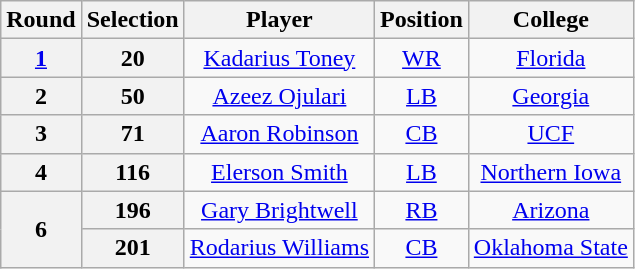<table class="wikitable" style="text-align:center">
<tr>
<th>Round</th>
<th>Selection</th>
<th>Player</th>
<th>Position</th>
<th>College</th>
</tr>
<tr>
<th><a href='#'>1</a></th>
<th>20</th>
<td><a href='#'>Kadarius Toney</a></td>
<td><a href='#'>WR</a></td>
<td><a href='#'>Florida</a></td>
</tr>
<tr>
<th>2</th>
<th>50</th>
<td><a href='#'>Azeez Ojulari</a></td>
<td><a href='#'>LB</a></td>
<td><a href='#'>Georgia</a></td>
</tr>
<tr>
<th>3</th>
<th>71</th>
<td><a href='#'>Aaron Robinson</a></td>
<td><a href='#'>CB</a></td>
<td><a href='#'>UCF</a></td>
</tr>
<tr>
<th>4</th>
<th>116</th>
<td><a href='#'>Elerson Smith</a></td>
<td><a href='#'>LB</a></td>
<td><a href='#'>Northern Iowa</a></td>
</tr>
<tr>
<th rowspan="2">6</th>
<th>196</th>
<td><a href='#'>Gary Brightwell</a></td>
<td><a href='#'>RB</a></td>
<td><a href='#'>Arizona</a></td>
</tr>
<tr>
<th>201</th>
<td><a href='#'>Rodarius Williams</a></td>
<td><a href='#'>CB</a></td>
<td><a href='#'>Oklahoma State</a></td>
</tr>
</table>
